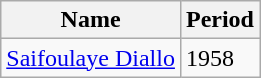<table class="wikitable">
<tr>
<th>Name</th>
<th>Period</th>
</tr>
<tr>
<td><a href='#'>Saifoulaye Diallo</a></td>
<td>1958</td>
</tr>
</table>
